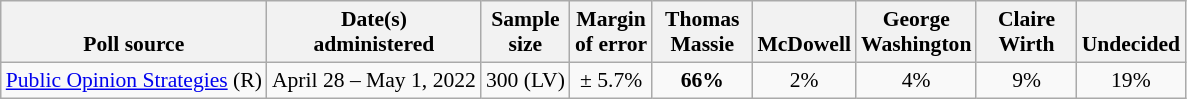<table class="wikitable" style="font-size:90%;text-align:center;">
<tr valign=bottom>
<th>Poll source</th>
<th>Date(s)<br>administered</th>
<th>Sample<br>size</th>
<th>Margin<br>of error</th>
<th style="width:60px;">Thomas<br>Massie</th>
<th style="width:60px;"><br>McDowell</th>
<th style="width:60px;">George<br>Washington</th>
<th style="width:60px;">Claire<br>Wirth</th>
<th>Undecided</th>
</tr>
<tr>
<td style="text-align:left;"><a href='#'>Public Opinion Strategies</a> (R)</td>
<td>April 28 – May 1, 2022</td>
<td>300 (LV)</td>
<td>± 5.7%</td>
<td><strong>66%</strong></td>
<td>2%</td>
<td>4%</td>
<td>9%</td>
<td>19%</td>
</tr>
</table>
